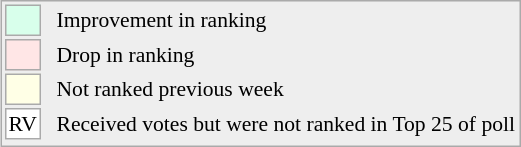<table align=right style="font-size:90%; border:1px solid #aaaaaa; white-space:nowrap; background:#eeeeee;">
<tr>
<td style="background:#d8ffeb; width:20px; border:1px solid #aaaaaa;"> </td>
<td rowspan=5> </td>
<td>Improvement in ranking</td>
</tr>
<tr>
<td style="background:#ffe6e6; width:20px; border:1px solid #aaaaaa;"> </td>
<td>Drop in ranking</td>
</tr>
<tr>
<td style="background:#ffffe6; width:20px; border:1px solid #aaaaaa;"> </td>
<td>Not ranked previous week</td>
</tr>
<tr>
<td align=center style="width:20px; border:1px solid #aaaaaa; background:white;">RV</td>
<td>Received votes but were not ranked in Top 25 of poll</td>
</tr>
<tr>
</tr>
</table>
